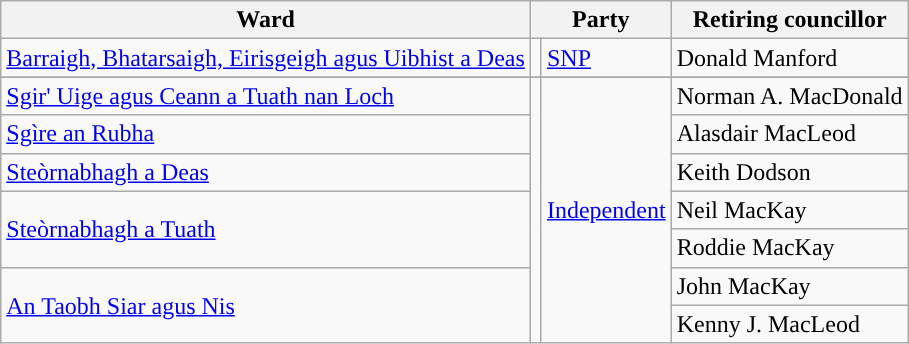<table class="wikitable sortable">
<tr>
<th>Ward</th>
<th colspan="2">Party</th>
<th>Retiring councillor</th>
</tr>
<tr>
<td><a href='#'>Barraigh, Bhatarsaigh, Eirisgeigh agus Uibhist a Deas</a></td>
<td style="background-color: "></td>
<td><a href='#'>SNP</a></td>
<td>Donald Manford</td>
</tr>
<tr>
</tr>
<tr>
<td><a href='#'>Sgir' Uige agus Ceann a Tuath nan Loch</a></td>
<td rowspan="7" style="background-color: "></td>
<td rowspan="7"><a href='#'>Independent</a></td>
<td>Norman A. MacDonald</td>
</tr>
<tr>
<td><a href='#'>Sgìre an Rubha</a></td>
<td>Alasdair MacLeod</td>
</tr>
<tr>
<td><a href='#'>Steòrnabhagh a Deas</a></td>
<td>Keith Dodson</td>
</tr>
<tr>
<td rowspan="2"><a href='#'>Steòrnabhagh a Tuath</a></td>
<td>Neil MacKay</td>
</tr>
<tr>
<td>Roddie MacKay</td>
</tr>
<tr>
<td rowspan="2"><a href='#'>An Taobh Siar agus Nis</a></td>
<td>John MacKay</td>
</tr>
<tr>
<td>Kenny J. MacLeod</td>
</tr>
</table>
